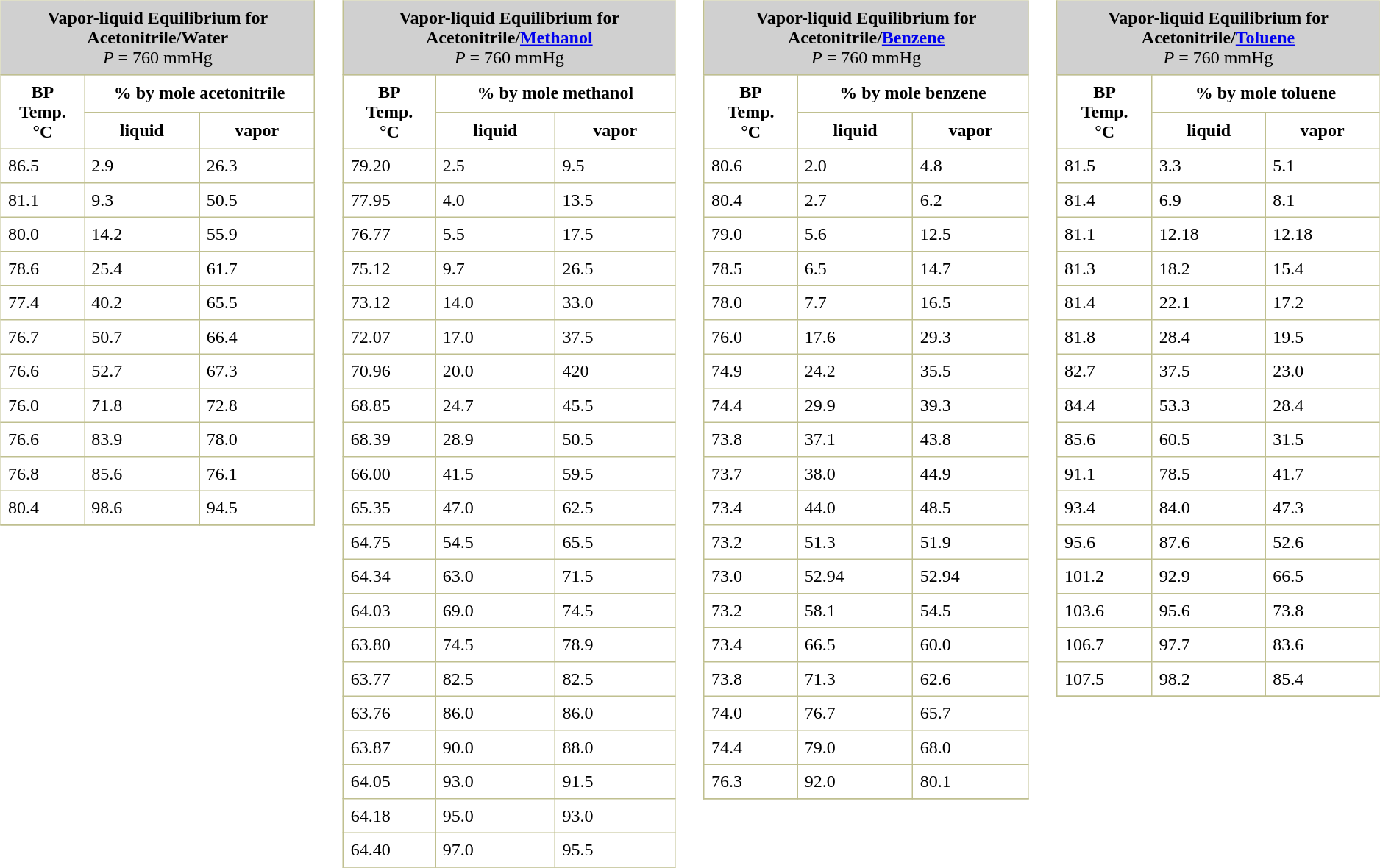<table>
<tr valign="top">
<td><br><table border="1" cellspacing="0" cellpadding="6" style="margin: 0 0 0 0.5em; background: white; border-collapse: collapse; border-color: #C0C090;">
<tr>
<td bgcolor="#D0D0D0" align="center" colspan="3"><strong>Vapor-liquid Equilibrium for Acetonitrile/Water</strong><br><em>P</em> = 760 mmHg</td>
</tr>
<tr>
<th rowspan="2">BP<br>Temp.<br>°C</th>
<th colspan="2">% by mole acetonitrile</th>
</tr>
<tr>
<th>liquid</th>
<th>vapor</th>
</tr>
<tr>
<td>86.5</td>
<td>2.9</td>
<td>26.3</td>
</tr>
<tr>
<td>81.1</td>
<td>9.3</td>
<td>50.5</td>
</tr>
<tr>
<td>80.0</td>
<td>14.2</td>
<td>55.9</td>
</tr>
<tr>
<td>78.6</td>
<td>25.4</td>
<td>61.7</td>
</tr>
<tr>
<td>77.4</td>
<td>40.2</td>
<td>65.5</td>
</tr>
<tr>
<td>76.7</td>
<td>50.7</td>
<td>66.4</td>
</tr>
<tr>
<td>76.6</td>
<td>52.7</td>
<td>67.3</td>
</tr>
<tr>
<td>76.0</td>
<td>71.8</td>
<td>72.8</td>
</tr>
<tr>
<td>76.6</td>
<td>83.9</td>
<td>78.0</td>
</tr>
<tr>
<td>76.8</td>
<td>85.6</td>
<td>76.1</td>
</tr>
<tr>
<td>80.4</td>
<td>98.6</td>
<td>94.5</td>
</tr>
<tr>
</tr>
</table>
</td>
<td>   </td>
<td><br><table border="1" cellspacing="0" cellpadding="6" style="margin: 0 0 0 0.5em; background: white; border-collapse: collapse; border-color: #C0C090;">
<tr>
<td bgcolor="#D0D0D0" align="center" colspan="3"><strong>Vapor-liquid Equilibrium for Acetonitrile/<a href='#'>Methanol</a></strong><br><em>P</em> = 760 mmHg</td>
</tr>
<tr>
<th rowspan="2">BP<br>Temp.<br>°C</th>
<th colspan="2">% by mole methanol</th>
</tr>
<tr>
<th>liquid</th>
<th>vapor</th>
</tr>
<tr>
<td>79.20</td>
<td>2.5</td>
<td>9.5</td>
</tr>
<tr>
<td>77.95</td>
<td>4.0</td>
<td>13.5</td>
</tr>
<tr>
<td>76.77</td>
<td>5.5</td>
<td>17.5</td>
</tr>
<tr>
<td>75.12</td>
<td>9.7</td>
<td>26.5</td>
</tr>
<tr>
<td>73.12</td>
<td>14.0</td>
<td>33.0</td>
</tr>
<tr>
<td>72.07</td>
<td>17.0</td>
<td>37.5</td>
</tr>
<tr>
<td>70.96</td>
<td>20.0</td>
<td>420</td>
</tr>
<tr>
<td>68.85</td>
<td>24.7</td>
<td>45.5</td>
</tr>
<tr>
<td>68.39</td>
<td>28.9</td>
<td>50.5</td>
</tr>
<tr>
<td>66.00</td>
<td>41.5</td>
<td>59.5</td>
</tr>
<tr>
<td>65.35</td>
<td>47.0</td>
<td>62.5</td>
</tr>
<tr>
<td>64.75</td>
<td>54.5</td>
<td>65.5</td>
</tr>
<tr>
<td>64.34</td>
<td>63.0</td>
<td>71.5</td>
</tr>
<tr>
<td>64.03</td>
<td>69.0</td>
<td>74.5</td>
</tr>
<tr>
<td>63.80</td>
<td>74.5</td>
<td>78.9</td>
</tr>
<tr>
<td>63.77</td>
<td>82.5</td>
<td>82.5</td>
</tr>
<tr>
<td>63.76</td>
<td>86.0</td>
<td>86.0</td>
</tr>
<tr>
<td>63.87</td>
<td>90.0</td>
<td>88.0</td>
</tr>
<tr>
<td>64.05</td>
<td>93.0</td>
<td>91.5</td>
</tr>
<tr>
<td>64.18</td>
<td>95.0</td>
<td>93.0</td>
</tr>
<tr>
<td>64.40</td>
<td>97.0</td>
<td>95.5</td>
</tr>
<tr>
</tr>
</table>
</td>
<td>   </td>
<td><br><table border="1" cellspacing="0" cellpadding="6" style="margin: 0 0 0 0.5em; background: white; border-collapse: collapse; border-color: #C0C090;">
<tr>
<td bgcolor="#D0D0D0" align="center" colspan="3"><strong>Vapor-liquid Equilibrium for Acetonitrile/<a href='#'>Benzene</a></strong><br><em>P</em> = 760 mmHg</td>
</tr>
<tr>
<th rowspan="2">BP<br>Temp.<br>°C</th>
<th colspan="2">% by mole benzene</th>
</tr>
<tr>
<th>liquid</th>
<th>vapor</th>
</tr>
<tr>
<td>80.6</td>
<td>2.0</td>
<td>4.8</td>
</tr>
<tr>
<td>80.4</td>
<td>2.7</td>
<td>6.2</td>
</tr>
<tr>
<td>79.0</td>
<td>5.6</td>
<td>12.5</td>
</tr>
<tr>
<td>78.5</td>
<td>6.5</td>
<td>14.7</td>
</tr>
<tr>
<td>78.0</td>
<td>7.7</td>
<td>16.5</td>
</tr>
<tr>
<td>76.0</td>
<td>17.6</td>
<td>29.3</td>
</tr>
<tr>
<td>74.9</td>
<td>24.2</td>
<td>35.5</td>
</tr>
<tr>
<td>74.4</td>
<td>29.9</td>
<td>39.3</td>
</tr>
<tr>
<td>73.8</td>
<td>37.1</td>
<td>43.8</td>
</tr>
<tr>
<td>73.7</td>
<td>38.0</td>
<td>44.9</td>
</tr>
<tr>
<td>73.4</td>
<td>44.0</td>
<td>48.5</td>
</tr>
<tr>
<td>73.2</td>
<td>51.3</td>
<td>51.9</td>
</tr>
<tr>
<td>73.0</td>
<td>52.94</td>
<td>52.94</td>
</tr>
<tr>
<td>73.2</td>
<td>58.1</td>
<td>54.5</td>
</tr>
<tr>
<td>73.4</td>
<td>66.5</td>
<td>60.0</td>
</tr>
<tr>
<td>73.8</td>
<td>71.3</td>
<td>62.6</td>
</tr>
<tr>
<td>74.0</td>
<td>76.7</td>
<td>65.7</td>
</tr>
<tr>
<td>74.4</td>
<td>79.0</td>
<td>68.0</td>
</tr>
<tr>
<td>76.3</td>
<td>92.0</td>
<td>80.1</td>
</tr>
<tr>
</tr>
</table>
</td>
<td>   </td>
<td><br><table border="1" cellspacing="0" cellpadding="6" style="margin: 0 0 0 0.5em; background: white; border-collapse: collapse; border-color: #C0C090;">
<tr>
<td bgcolor="#D0D0D0" align="center" colspan="3"><strong>Vapor-liquid Equilibrium for Acetonitrile/<a href='#'>Toluene</a></strong><br><em>P</em> = 760 mmHg</td>
</tr>
<tr>
<th rowspan="2">BP<br>Temp.<br>°C</th>
<th colspan="2">% by mole toluene</th>
</tr>
<tr>
<th>liquid</th>
<th>vapor</th>
</tr>
<tr>
<td>81.5</td>
<td>3.3</td>
<td>5.1</td>
</tr>
<tr>
<td>81.4</td>
<td>6.9</td>
<td>8.1</td>
</tr>
<tr>
<td>81.1</td>
<td>12.18</td>
<td>12.18</td>
</tr>
<tr>
<td>81.3</td>
<td>18.2</td>
<td>15.4</td>
</tr>
<tr>
<td>81.4</td>
<td>22.1</td>
<td>17.2</td>
</tr>
<tr>
<td>81.8</td>
<td>28.4</td>
<td>19.5</td>
</tr>
<tr>
<td>82.7</td>
<td>37.5</td>
<td>23.0</td>
</tr>
<tr>
<td>84.4</td>
<td>53.3</td>
<td>28.4</td>
</tr>
<tr>
<td>85.6</td>
<td>60.5</td>
<td>31.5</td>
</tr>
<tr>
<td>91.1</td>
<td>78.5</td>
<td>41.7</td>
</tr>
<tr>
<td>93.4</td>
<td>84.0</td>
<td>47.3</td>
</tr>
<tr>
<td>95.6</td>
<td>87.6</td>
<td>52.6</td>
</tr>
<tr>
<td>101.2</td>
<td>92.9</td>
<td>66.5</td>
</tr>
<tr>
<td>103.6</td>
<td>95.6</td>
<td>73.8</td>
</tr>
<tr>
<td>106.7</td>
<td>97.7</td>
<td>83.6</td>
</tr>
<tr>
<td>107.5</td>
<td>98.2</td>
<td>85.4</td>
</tr>
<tr>
</tr>
</table>
</td>
</tr>
</table>
